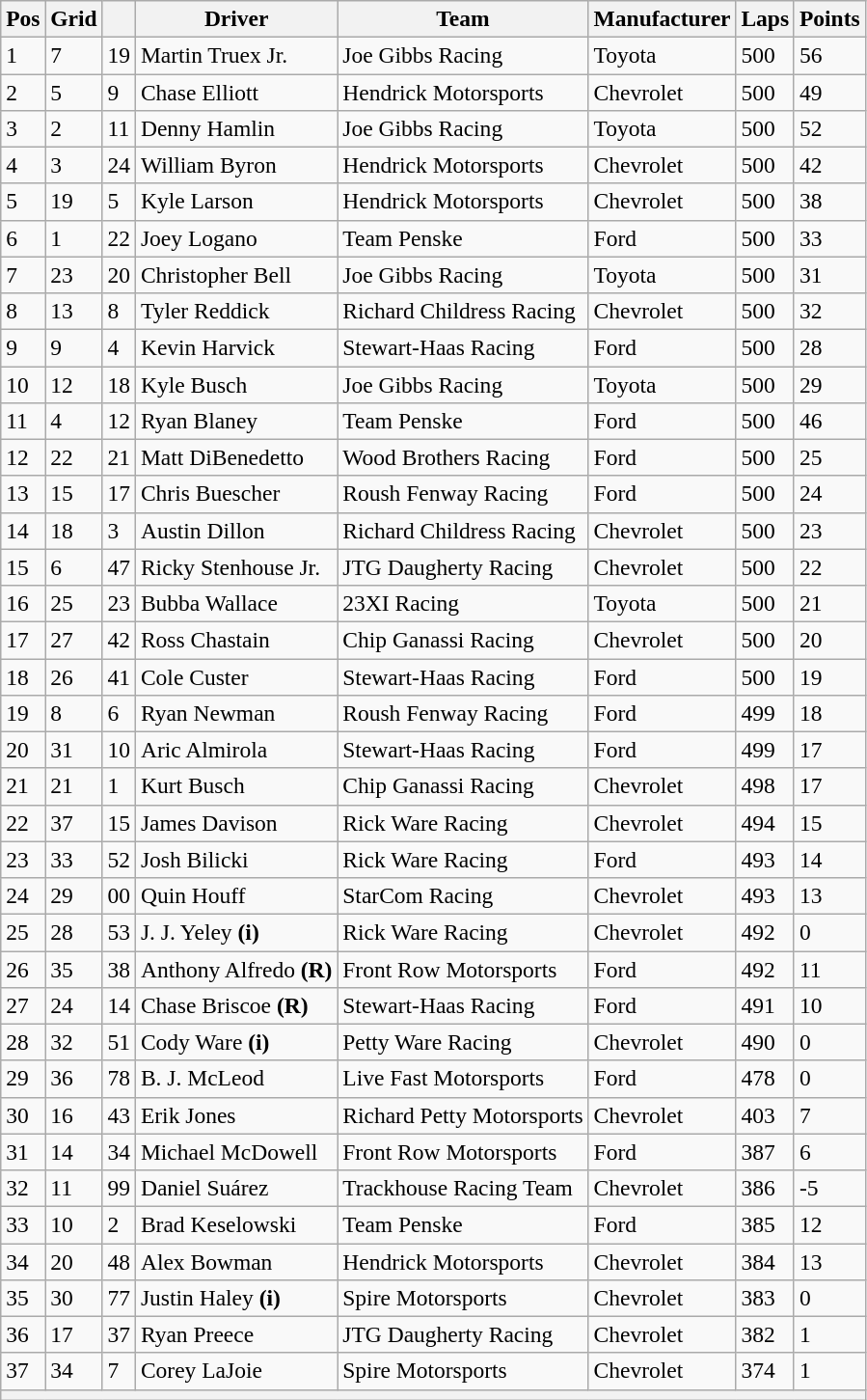<table class="wikitable" style="font-size:98%">
<tr>
<th>Pos</th>
<th>Grid</th>
<th></th>
<th>Driver</th>
<th>Team</th>
<th>Manufacturer</th>
<th>Laps</th>
<th>Points</th>
</tr>
<tr>
<td>1</td>
<td>7</td>
<td>19</td>
<td>Martin Truex Jr.</td>
<td>Joe Gibbs Racing</td>
<td>Toyota</td>
<td>500</td>
<td>56</td>
</tr>
<tr>
<td>2</td>
<td>5</td>
<td>9</td>
<td>Chase Elliott</td>
<td>Hendrick Motorsports</td>
<td>Chevrolet</td>
<td>500</td>
<td>49</td>
</tr>
<tr>
<td>3</td>
<td>2</td>
<td>11</td>
<td>Denny Hamlin</td>
<td>Joe Gibbs Racing</td>
<td>Toyota</td>
<td>500</td>
<td>52</td>
</tr>
<tr>
<td>4</td>
<td>3</td>
<td>24</td>
<td>William Byron</td>
<td>Hendrick Motorsports</td>
<td>Chevrolet</td>
<td>500</td>
<td>42</td>
</tr>
<tr>
<td>5</td>
<td>19</td>
<td>5</td>
<td>Kyle Larson</td>
<td>Hendrick Motorsports</td>
<td>Chevrolet</td>
<td>500</td>
<td>38</td>
</tr>
<tr>
<td>6</td>
<td>1</td>
<td>22</td>
<td>Joey Logano</td>
<td>Team Penske</td>
<td>Ford</td>
<td>500</td>
<td>33</td>
</tr>
<tr>
<td>7</td>
<td>23</td>
<td>20</td>
<td>Christopher Bell</td>
<td>Joe Gibbs Racing</td>
<td>Toyota</td>
<td>500</td>
<td>31</td>
</tr>
<tr>
<td>8</td>
<td>13</td>
<td>8</td>
<td>Tyler Reddick</td>
<td>Richard Childress Racing</td>
<td>Chevrolet</td>
<td>500</td>
<td>32</td>
</tr>
<tr>
<td>9</td>
<td>9</td>
<td>4</td>
<td>Kevin Harvick</td>
<td>Stewart-Haas Racing</td>
<td>Ford</td>
<td>500</td>
<td>28</td>
</tr>
<tr>
<td>10</td>
<td>12</td>
<td>18</td>
<td>Kyle Busch</td>
<td>Joe Gibbs Racing</td>
<td>Toyota</td>
<td>500</td>
<td>29</td>
</tr>
<tr>
<td>11</td>
<td>4</td>
<td>12</td>
<td>Ryan Blaney</td>
<td>Team Penske</td>
<td>Ford</td>
<td>500</td>
<td>46</td>
</tr>
<tr>
<td>12</td>
<td>22</td>
<td>21</td>
<td>Matt DiBenedetto</td>
<td>Wood Brothers Racing</td>
<td>Ford</td>
<td>500</td>
<td>25</td>
</tr>
<tr>
<td>13</td>
<td>15</td>
<td>17</td>
<td>Chris Buescher</td>
<td>Roush Fenway Racing</td>
<td>Ford</td>
<td>500</td>
<td>24</td>
</tr>
<tr>
<td>14</td>
<td>18</td>
<td>3</td>
<td>Austin Dillon</td>
<td>Richard Childress Racing</td>
<td>Chevrolet</td>
<td>500</td>
<td>23</td>
</tr>
<tr>
<td>15</td>
<td>6</td>
<td>47</td>
<td>Ricky Stenhouse Jr.</td>
<td>JTG Daugherty Racing</td>
<td>Chevrolet</td>
<td>500</td>
<td>22</td>
</tr>
<tr>
<td>16</td>
<td>25</td>
<td>23</td>
<td>Bubba Wallace</td>
<td>23XI Racing</td>
<td>Toyota</td>
<td>500</td>
<td>21</td>
</tr>
<tr>
<td>17</td>
<td>27</td>
<td>42</td>
<td>Ross Chastain</td>
<td>Chip Ganassi Racing</td>
<td>Chevrolet</td>
<td>500</td>
<td>20</td>
</tr>
<tr>
<td>18</td>
<td>26</td>
<td>41</td>
<td>Cole Custer</td>
<td>Stewart-Haas Racing</td>
<td>Ford</td>
<td>500</td>
<td>19</td>
</tr>
<tr>
<td>19</td>
<td>8</td>
<td>6</td>
<td>Ryan Newman</td>
<td>Roush Fenway Racing</td>
<td>Ford</td>
<td>499</td>
<td>18</td>
</tr>
<tr>
<td>20</td>
<td>31</td>
<td>10</td>
<td>Aric Almirola</td>
<td>Stewart-Haas Racing</td>
<td>Ford</td>
<td>499</td>
<td>17</td>
</tr>
<tr>
<td>21</td>
<td>21</td>
<td>1</td>
<td>Kurt Busch</td>
<td>Chip Ganassi Racing</td>
<td>Chevrolet</td>
<td>498</td>
<td>17</td>
</tr>
<tr>
<td>22</td>
<td>37</td>
<td>15</td>
<td>James Davison</td>
<td>Rick Ware Racing</td>
<td>Chevrolet</td>
<td>494</td>
<td>15</td>
</tr>
<tr>
<td>23</td>
<td>33</td>
<td>52</td>
<td>Josh Bilicki</td>
<td>Rick Ware Racing</td>
<td>Ford</td>
<td>493</td>
<td>14</td>
</tr>
<tr>
<td>24</td>
<td>29</td>
<td>00</td>
<td>Quin Houff</td>
<td>StarCom Racing</td>
<td>Chevrolet</td>
<td>493</td>
<td>13</td>
</tr>
<tr>
<td>25</td>
<td>28</td>
<td>53</td>
<td>J. J. Yeley <strong>(i)</strong></td>
<td>Rick Ware Racing</td>
<td>Chevrolet</td>
<td>492</td>
<td>0</td>
</tr>
<tr>
<td>26</td>
<td>35</td>
<td>38</td>
<td>Anthony Alfredo <strong>(R)</strong></td>
<td>Front Row Motorsports</td>
<td>Ford</td>
<td>492</td>
<td>11</td>
</tr>
<tr>
<td>27</td>
<td>24</td>
<td>14</td>
<td>Chase Briscoe <strong>(R)</strong></td>
<td>Stewart-Haas Racing</td>
<td>Ford</td>
<td>491</td>
<td>10</td>
</tr>
<tr>
<td>28</td>
<td>32</td>
<td>51</td>
<td>Cody Ware <strong>(i)</strong></td>
<td>Petty Ware Racing</td>
<td>Chevrolet</td>
<td>490</td>
<td>0</td>
</tr>
<tr>
<td>29</td>
<td>36</td>
<td>78</td>
<td>B. J. McLeod</td>
<td>Live Fast Motorsports</td>
<td>Ford</td>
<td>478</td>
<td>0</td>
</tr>
<tr>
<td>30</td>
<td>16</td>
<td>43</td>
<td>Erik Jones</td>
<td>Richard Petty Motorsports</td>
<td>Chevrolet</td>
<td>403</td>
<td>7</td>
</tr>
<tr>
<td>31</td>
<td>14</td>
<td>34</td>
<td>Michael McDowell</td>
<td>Front Row Motorsports</td>
<td>Ford</td>
<td>387</td>
<td>6</td>
</tr>
<tr>
<td>32</td>
<td>11</td>
<td>99</td>
<td>Daniel Suárez</td>
<td>Trackhouse Racing Team</td>
<td>Chevrolet</td>
<td>386</td>
<td>-5</td>
</tr>
<tr>
<td>33</td>
<td>10</td>
<td>2</td>
<td>Brad Keselowski</td>
<td>Team Penske</td>
<td>Ford</td>
<td>385</td>
<td>12</td>
</tr>
<tr>
<td>34</td>
<td>20</td>
<td>48</td>
<td>Alex Bowman</td>
<td>Hendrick Motorsports</td>
<td>Chevrolet</td>
<td>384</td>
<td>13</td>
</tr>
<tr>
<td>35</td>
<td>30</td>
<td>77</td>
<td>Justin Haley <strong>(i)</strong></td>
<td>Spire Motorsports</td>
<td>Chevrolet</td>
<td>383</td>
<td>0</td>
</tr>
<tr>
<td>36</td>
<td>17</td>
<td>37</td>
<td>Ryan Preece</td>
<td>JTG Daugherty Racing</td>
<td>Chevrolet</td>
<td>382</td>
<td>1</td>
</tr>
<tr>
<td>37</td>
<td>34</td>
<td>7</td>
<td>Corey LaJoie</td>
<td>Spire Motorsports</td>
<td>Chevrolet</td>
<td>374</td>
<td>1</td>
</tr>
<tr>
<th colspan="8"></th>
</tr>
</table>
